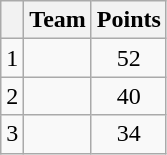<table class="wikitable sortable">
<tr>
<th></th>
<th>Team</th>
<th>Points</th>
</tr>
<tr>
<td align=center>1</td>
<td></td>
<td align=center>52</td>
</tr>
<tr>
<td align=center>2</td>
<td></td>
<td align=center>40</td>
</tr>
<tr>
<td align=center>3</td>
<td></td>
<td align=center>34</td>
</tr>
</table>
